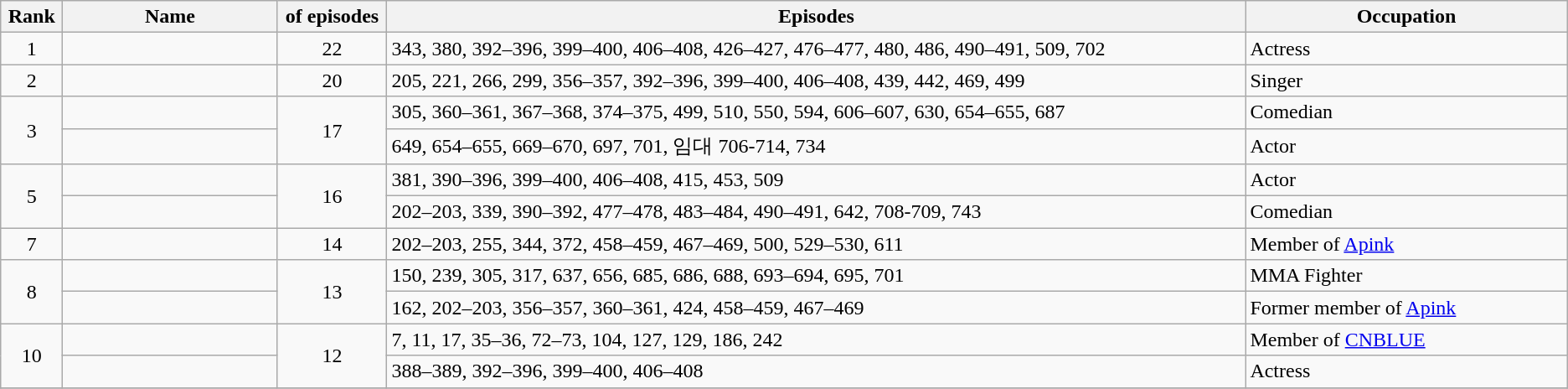<table class="wikitable sortable" style="text-align:center">
<tr>
<th style="width:1%">Rank</th>
<th style="width:10%">Name</th>
<th style="width:5%"> of episodes</th>
<th style="width:40%">Episodes</th>
<th style="width:15%">Occupation</th>
</tr>
<tr>
<td>1</td>
<td></td>
<td>22</td>
<td style="text-align: left">343, 380, 392–396, 399–400, 406–408, 426–427, 476–477, 480, 486, 490–491, 509, 702</td>
<td style="text-align: left">Actress</td>
</tr>
<tr>
<td>2</td>
<td></td>
<td>20</td>
<td style="text-align: left">205, 221, 266, 299, 356–357, 392–396, 399–400, 406–408, 439, 442, 469, 499</td>
<td style="text-align: left">Singer</td>
</tr>
<tr>
<td rowspan="2">3</td>
<td></td>
<td rowspan="2">17</td>
<td style="text-align: left">305, 360–361, 367–368, 374–375, 499, 510, 550, 594, 606–607, 630, 654–655, 687</td>
<td style="text-align: left">Comedian</td>
</tr>
<tr>
<td></td>
<td style="text-align: left">649, 654–655, 669–670, 697, 701, 임대 706-714, 734</td>
<td style="text-align: left">Actor</td>
</tr>
<tr>
<td rowspan="2">5</td>
<td></td>
<td rowspan="2">16</td>
<td style="text-align: left">381, 390–396, 399–400, 406–408, 415, 453, 509</td>
<td style="text-align: left">Actor</td>
</tr>
<tr>
<td></td>
<td style="text-align: left">202–203, 339, 390–392, 477–478, 483–484, 490–491, 642, 708-709, 743</td>
<td style="text-align: left">Comedian</td>
</tr>
<tr>
<td>7</td>
<td></td>
<td>14</td>
<td style="text-align: left">202–203, 255, 344, 372, 458–459, 467–469, 500, 529–530, 611</td>
<td style="text-align:left">Member of <a href='#'>Apink</a></td>
</tr>
<tr>
<td rowspan="2">8</td>
<td></td>
<td rowspan="2">13</td>
<td style="text-align: left">150, 239, 305, 317, 637, 656, 685, 686, 688, 693–694, 695, 701</td>
<td style="text-align: left">MMA Fighter</td>
</tr>
<tr>
<td></td>
<td style="text-align: left">162, 202–203, 356–357, 360–361, 424, 458–459, 467–469</td>
<td style="text-align:left">Former member of <a href='#'>Apink</a></td>
</tr>
<tr>
<td rowspan="2">10</td>
<td></td>
<td rowspan="2">12</td>
<td style="text-align: left">7, 11, 17, 35–36, 72–73, 104, 127, 129, 186, 242</td>
<td style="text-align:left">Member of <a href='#'>CNBLUE</a></td>
</tr>
<tr>
<td></td>
<td style="text-align: left">388–389, 392–396, 399–400, 406–408</td>
<td style="text-align: left">Actress</td>
</tr>
<tr>
</tr>
</table>
